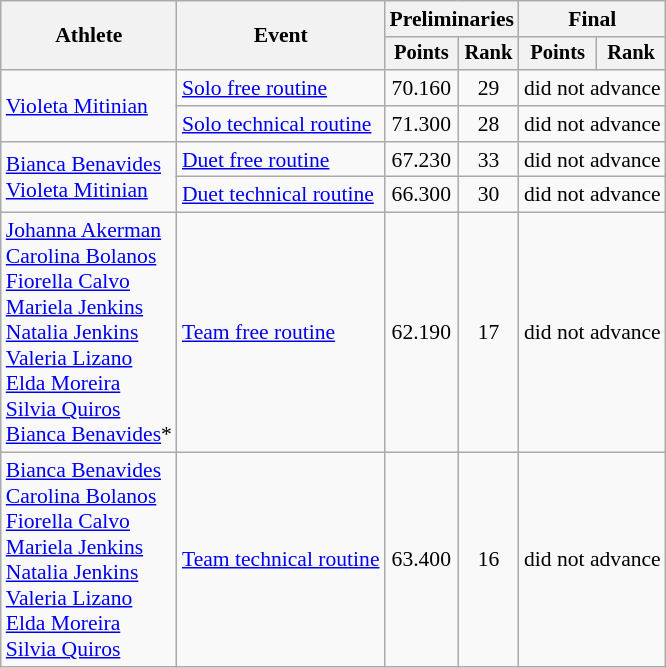<table class=wikitable style="font-size:90%">
<tr>
<th rowspan="2">Athlete</th>
<th rowspan="2">Event</th>
<th colspan="2">Preliminaries</th>
<th colspan="2">Final</th>
</tr>
<tr style="font-size:95%">
<th>Points</th>
<th>Rank</th>
<th>Points</th>
<th>Rank</th>
</tr>
<tr align=center>
<td align=left rowspan=2><a href='#'>Violeta Mitinian</a></td>
<td align=left><a href='#'>Solo free routine</a></td>
<td>70.160</td>
<td>29</td>
<td colspan=2>did not advance</td>
</tr>
<tr align=center>
<td align=left><a href='#'>Solo technical routine</a></td>
<td>71.300</td>
<td>28</td>
<td colspan=2>did not advance</td>
</tr>
<tr align=center>
<td align=left rowspan=2><a href='#'>Bianca Benavides</a><br><a href='#'>Violeta Mitinian</a></td>
<td align=left><a href='#'>Duet free routine</a></td>
<td>67.230</td>
<td>33</td>
<td colspan=2>did not advance</td>
</tr>
<tr align=center>
<td align=left><a href='#'>Duet technical routine</a></td>
<td>66.300</td>
<td>30</td>
<td colspan=2>did not advance</td>
</tr>
<tr align=center>
<td align=left><a href='#'>Johanna Akerman</a><br><a href='#'>Carolina Bolanos</a><br><a href='#'>Fiorella Calvo</a><br><a href='#'>Mariela Jenkins</a><br><a href='#'>Natalia Jenkins</a><br><a href='#'>Valeria Lizano</a><br><a href='#'>Elda Moreira</a><br><a href='#'>Silvia Quiros</a><br><a href='#'>Bianca Benavides</a>*</td>
<td align=left><a href='#'>Team free routine</a></td>
<td>62.190</td>
<td>17</td>
<td colspan=2>did not advance</td>
</tr>
<tr align=center>
<td align=left><a href='#'>Bianca Benavides</a><br><a href='#'>Carolina Bolanos</a><br><a href='#'>Fiorella Calvo</a><br><a href='#'>Mariela Jenkins</a><br><a href='#'>Natalia Jenkins</a><br><a href='#'>Valeria Lizano</a><br><a href='#'>Elda Moreira</a><br><a href='#'>Silvia Quiros</a></td>
<td align=left><a href='#'>Team technical routine</a></td>
<td>63.400</td>
<td>16</td>
<td colspan=2>did not advance</td>
</tr>
</table>
